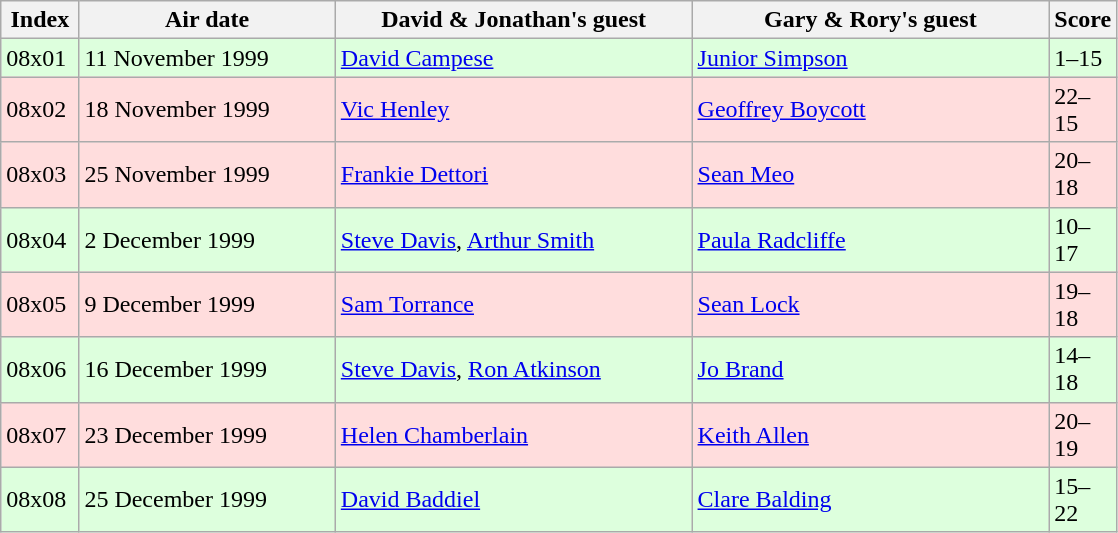<table class="wikitable" style="width:745px;">
<tr>
<th style="width:7%;">Index</th>
<th style="width:23%;">Air date</th>
<th style="width:32%;">David & Jonathan's guest</th>
<th style="width:32%;">Gary & Rory's guest</th>
<th style="width:7%;">Score</th>
</tr>
<tr style="background:#dfd;">
<td>08x01</td>
<td>11 November 1999</td>
<td><a href='#'>David Campese</a></td>
<td><a href='#'>Junior Simpson</a></td>
<td>1–15</td>
</tr>
<tr style="background:#fdd;">
<td>08x02</td>
<td>18 November 1999</td>
<td><a href='#'>Vic Henley</a></td>
<td><a href='#'>Geoffrey Boycott</a></td>
<td>22–15</td>
</tr>
<tr style="background:#fdd;">
<td>08x03</td>
<td>25 November 1999</td>
<td><a href='#'>Frankie Dettori</a></td>
<td><a href='#'>Sean Meo</a></td>
<td>20–18</td>
</tr>
<tr style="background:#dfd;">
<td>08x04</td>
<td>2 December 1999</td>
<td><a href='#'>Steve Davis</a>, <a href='#'>Arthur Smith</a></td>
<td><a href='#'>Paula Radcliffe</a></td>
<td>10–17</td>
</tr>
<tr style="background:#fdd;">
<td>08x05</td>
<td>9 December 1999</td>
<td><a href='#'>Sam Torrance</a></td>
<td><a href='#'>Sean Lock</a></td>
<td>19–18</td>
</tr>
<tr style="background:#dfd;">
<td>08x06</td>
<td>16 December 1999</td>
<td><a href='#'>Steve Davis</a>, <a href='#'>Ron Atkinson</a></td>
<td><a href='#'>Jo Brand</a></td>
<td>14–18</td>
</tr>
<tr style="background:#fdd;">
<td>08x07</td>
<td>23 December 1999</td>
<td><a href='#'>Helen Chamberlain</a></td>
<td><a href='#'>Keith Allen</a></td>
<td>20–19</td>
</tr>
<tr style="background:#dfd;">
<td>08x08</td>
<td>25 December 1999</td>
<td><a href='#'>David Baddiel</a></td>
<td><a href='#'>Clare Balding</a></td>
<td>15–22</td>
</tr>
</table>
